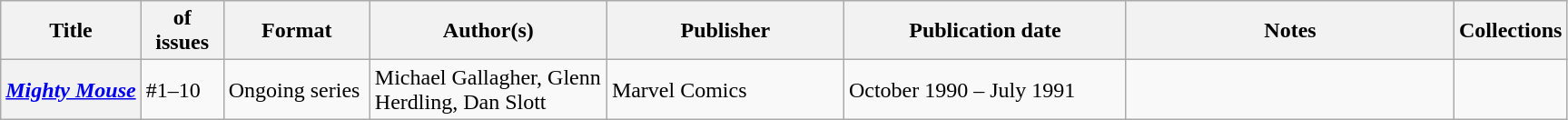<table class="wikitable">
<tr>
<th>Title</th>
<th style="width:40pt"> of issues</th>
<th style="width:75pt">Format</th>
<th style="width:125pt">Author(s)</th>
<th style="width:125pt">Publisher</th>
<th style="width:150pt">Publication date</th>
<th style="width:175pt">Notes</th>
<th>Collections</th>
</tr>
<tr>
<th><em><a href='#'>Mighty Mouse</a></em></th>
<td>#1–10</td>
<td>Ongoing series</td>
<td>Michael Gallagher, Glenn Herdling, Dan Slott</td>
<td>Marvel Comics</td>
<td>October 1990 – July 1991</td>
<td></td>
<td></td>
</tr>
</table>
